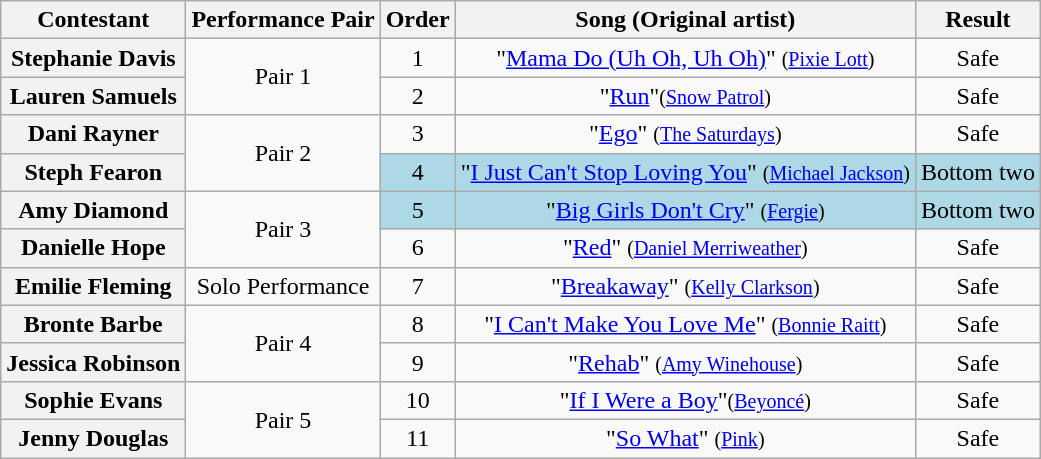<table class="wikitable plainrowheaders" style="text-align:center;">
<tr>
<th scope="col">Contestant</th>
<th scope="col">Performance Pair</th>
<th scope="col">Order</th>
<th scope="col">Song (Original artist)</th>
<th scope="col">Result</th>
</tr>
<tr>
<th scope="row">Stephanie Davis</th>
<td rowspan="2">Pair 1</td>
<td>1</td>
<td>"<a href='#'>Mama Do (Uh Oh, Uh Oh)</a>" <small>(<a href='#'>Pixie Lott</a>)</small></td>
<td>Safe</td>
</tr>
<tr>
<th scope="row">Lauren Samuels</th>
<td>2</td>
<td>"<a href='#'>Run</a>"<small>(<a href='#'>Snow Patrol</a>)</small></td>
<td>Safe</td>
</tr>
<tr>
<th scope="row">Dani Rayner</th>
<td rowspan="2">Pair 2</td>
<td>3</td>
<td>"<a href='#'>Ego</a>"  <small>(<a href='#'>The Saturdays</a>)</small></td>
<td>Safe</td>
</tr>
<tr>
<th scope="row">Steph Fearon</th>
<td style="background:lightblue;">4</td>
<td style="background:lightblue;">"<a href='#'>I Just Can't Stop Loving You</a>" <small>(<a href='#'>Michael Jackson</a>)</small></td>
<td style="background:lightblue;">Bottom two</td>
</tr>
<tr>
<th scope="row">Amy Diamond</th>
<td rowspan="2">Pair 3</td>
<td style="background:lightblue;">5</td>
<td style="background:lightblue;">"<a href='#'>Big Girls Don't Cry</a>"  <small>(<a href='#'>Fergie</a>)</small></td>
<td style="background:lightblue;">Bottom two</td>
</tr>
<tr>
<th scope="row">Danielle Hope</th>
<td>6</td>
<td>"<a href='#'>Red</a>" <small>(<a href='#'>Daniel Merriweather</a>)</small></td>
<td>Safe</td>
</tr>
<tr>
<th scope="row">Emilie Fleming</th>
<td rowspan="1">Solo Performance</td>
<td>7</td>
<td>"<a href='#'>Breakaway</a>" <small>(<a href='#'>Kelly Clarkson</a>)</small></td>
<td>Safe</td>
</tr>
<tr>
<th scope="row">Bronte Barbe</th>
<td rowspan="2">Pair 4</td>
<td>8</td>
<td>"<a href='#'>I Can't Make You Love Me</a>" <small>(<a href='#'>Bonnie Raitt</a>)</small></td>
<td>Safe</td>
</tr>
<tr>
<th scope="row">Jessica Robinson</th>
<td>9</td>
<td>"<a href='#'>Rehab</a>" <small>(<a href='#'>Amy Winehouse</a>)</small></td>
<td>Safe</td>
</tr>
<tr>
<th scope="row">Sophie Evans</th>
<td rowspan="2">Pair 5</td>
<td>10</td>
<td>"<a href='#'>If I Were a Boy</a>"<small>(<a href='#'>Beyoncé</a>)</small></td>
<td>Safe</td>
</tr>
<tr>
<th scope="row">Jenny Douglas</th>
<td>11</td>
<td>"<a href='#'>So What</a>" <small>(<a href='#'>Pink</a>)</small></td>
<td>Safe</td>
</tr>
</table>
